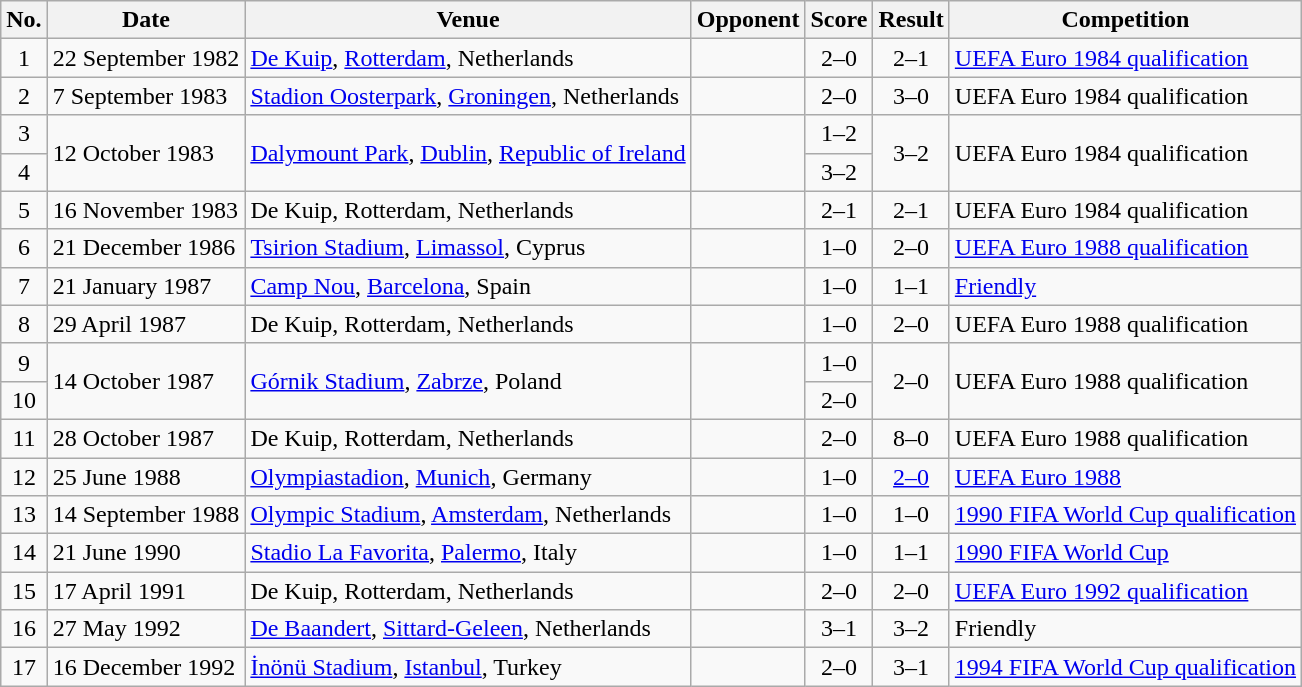<table class="wikitable sortable">
<tr>
<th scope="col">No.</th>
<th scope="col">Date</th>
<th scope="col">Venue</th>
<th scope="col">Opponent</th>
<th scope="col">Score</th>
<th scope="col">Result</th>
<th scope="col">Competition</th>
</tr>
<tr>
<td align="center">1</td>
<td>22 September 1982</td>
<td><a href='#'>De Kuip</a>, <a href='#'>Rotterdam</a>, Netherlands</td>
<td></td>
<td align="center">2–0</td>
<td align="center">2–1</td>
<td><a href='#'>UEFA Euro 1984 qualification</a></td>
</tr>
<tr>
<td align="center">2</td>
<td>7 September 1983</td>
<td><a href='#'>Stadion Oosterpark</a>, <a href='#'>Groningen</a>, Netherlands</td>
<td></td>
<td align="center">2–0</td>
<td align="center">3–0</td>
<td>UEFA Euro 1984 qualification</td>
</tr>
<tr>
<td align="center">3</td>
<td rowspan="2">12 October 1983</td>
<td rowspan="2"><a href='#'>Dalymount Park</a>, <a href='#'>Dublin</a>, <a href='#'>Republic of Ireland</a></td>
<td rowspan="2"></td>
<td align="center">1–2</td>
<td rowspan="2" style="text-align:center">3–2</td>
<td rowspan="2">UEFA Euro 1984 qualification</td>
</tr>
<tr>
<td align="center">4</td>
<td align="center">3–2</td>
</tr>
<tr>
<td align="center">5</td>
<td>16 November 1983</td>
<td>De Kuip, Rotterdam, Netherlands</td>
<td></td>
<td align="center">2–1</td>
<td align="center">2–1</td>
<td>UEFA Euro 1984 qualification</td>
</tr>
<tr>
<td align="center">6</td>
<td>21 December 1986</td>
<td><a href='#'>Tsirion Stadium</a>, <a href='#'>Limassol</a>, Cyprus</td>
<td></td>
<td align="center">1–0</td>
<td align="center">2–0</td>
<td><a href='#'>UEFA Euro 1988 qualification</a></td>
</tr>
<tr>
<td align="center">7</td>
<td>21 January 1987</td>
<td><a href='#'>Camp Nou</a>, <a href='#'>Barcelona</a>, Spain</td>
<td></td>
<td align="center">1–0</td>
<td align="center">1–1</td>
<td><a href='#'>Friendly</a></td>
</tr>
<tr>
<td align="center">8</td>
<td>29 April 1987</td>
<td>De Kuip, Rotterdam, Netherlands</td>
<td></td>
<td align="center">1–0</td>
<td align="center">2–0</td>
<td>UEFA Euro 1988 qualification</td>
</tr>
<tr>
<td align="center">9</td>
<td rowspan="2">14 October 1987</td>
<td rowspan="2"><a href='#'>Górnik Stadium</a>, <a href='#'>Zabrze</a>, Poland</td>
<td rowspan="2"></td>
<td align="center">1–0</td>
<td rowspan="2" style="text-align:center">2–0</td>
<td rowspan="2">UEFA Euro 1988 qualification</td>
</tr>
<tr>
<td align="center">10</td>
<td align="center">2–0</td>
</tr>
<tr>
<td align="center">11</td>
<td>28 October 1987</td>
<td>De Kuip, Rotterdam, Netherlands</td>
<td></td>
<td align="center">2–0</td>
<td align="center">8–0</td>
<td>UEFA Euro 1988 qualification</td>
</tr>
<tr>
<td align="center">12</td>
<td>25 June 1988</td>
<td><a href='#'>Olympiastadion</a>, <a href='#'>Munich</a>, Germany</td>
<td></td>
<td align="center">1–0</td>
<td align="center"><a href='#'>2–0</a></td>
<td><a href='#'>UEFA Euro 1988</a></td>
</tr>
<tr>
<td align="center">13</td>
<td>14 September 1988</td>
<td><a href='#'>Olympic Stadium</a>, <a href='#'>Amsterdam</a>, Netherlands</td>
<td></td>
<td align="center">1–0</td>
<td align="center">1–0</td>
<td><a href='#'>1990 FIFA World Cup qualification</a></td>
</tr>
<tr>
<td align="center">14</td>
<td>21 June 1990</td>
<td><a href='#'>Stadio La Favorita</a>, <a href='#'>Palermo</a>, Italy</td>
<td></td>
<td align="center">1–0</td>
<td align="center">1–1</td>
<td><a href='#'>1990 FIFA World Cup</a></td>
</tr>
<tr>
<td align="center">15</td>
<td>17 April 1991</td>
<td>De Kuip, Rotterdam, Netherlands</td>
<td></td>
<td align="center">2–0</td>
<td align="center">2–0</td>
<td><a href='#'>UEFA Euro 1992 qualification</a></td>
</tr>
<tr>
<td align="center">16</td>
<td>27 May 1992</td>
<td><a href='#'>De Baandert</a>, <a href='#'>Sittard-Geleen</a>, Netherlands</td>
<td></td>
<td align="center">3–1</td>
<td align="center">3–2</td>
<td>Friendly</td>
</tr>
<tr>
<td align="center">17</td>
<td>16 December 1992</td>
<td><a href='#'>İnönü Stadium</a>, <a href='#'>Istanbul</a>, Turkey</td>
<td></td>
<td align="center">2–0</td>
<td align="center">3–1</td>
<td><a href='#'>1994 FIFA World Cup qualification</a></td>
</tr>
</table>
